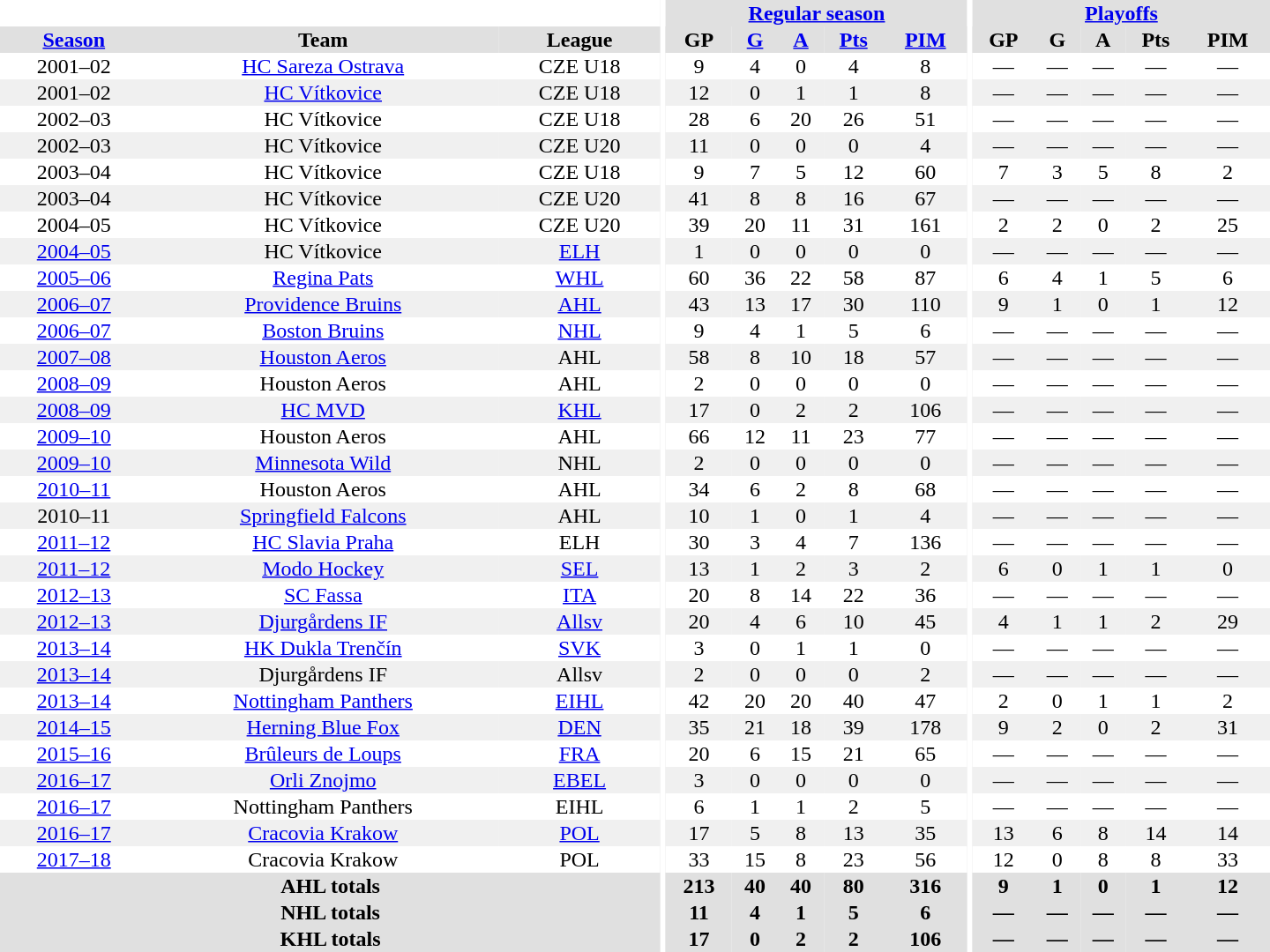<table border="0" cellpadding="1" cellspacing="0" style="text-align:center; width:60em">
<tr bgcolor="#e0e0e0">
<th colspan="3" bgcolor="#ffffff"></th>
<th rowspan="100" bgcolor="#ffffff"></th>
<th colspan="5"><a href='#'>Regular season</a></th>
<th rowspan="100" bgcolor="#ffffff"></th>
<th colspan="5"><a href='#'>Playoffs</a></th>
</tr>
<tr bgcolor="#e0e0e0">
<th><a href='#'>Season</a></th>
<th>Team</th>
<th>League</th>
<th>GP</th>
<th><a href='#'>G</a></th>
<th><a href='#'>A</a></th>
<th><a href='#'>Pts</a></th>
<th><a href='#'>PIM</a></th>
<th>GP</th>
<th>G</th>
<th>A</th>
<th>Pts</th>
<th>PIM</th>
</tr>
<tr>
<td>2001–02</td>
<td><a href='#'>HC Sareza Ostrava</a></td>
<td>CZE U18</td>
<td>9</td>
<td>4</td>
<td>0</td>
<td>4</td>
<td>8</td>
<td>—</td>
<td>—</td>
<td>—</td>
<td>—</td>
<td>—</td>
</tr>
<tr bgcolor="#f0f0f0">
<td>2001–02</td>
<td><a href='#'>HC Vítkovice</a></td>
<td>CZE U18</td>
<td>12</td>
<td>0</td>
<td>1</td>
<td>1</td>
<td>8</td>
<td>—</td>
<td>—</td>
<td>—</td>
<td>—</td>
<td>—</td>
</tr>
<tr>
<td>2002–03</td>
<td>HC Vítkovice</td>
<td>CZE U18</td>
<td>28</td>
<td>6</td>
<td>20</td>
<td>26</td>
<td>51</td>
<td>—</td>
<td>—</td>
<td>—</td>
<td>—</td>
<td>—</td>
</tr>
<tr bgcolor="#f0f0f0">
<td>2002–03</td>
<td>HC Vítkovice</td>
<td>CZE U20</td>
<td>11</td>
<td>0</td>
<td>0</td>
<td>0</td>
<td>4</td>
<td>—</td>
<td>—</td>
<td>—</td>
<td>—</td>
<td>—</td>
</tr>
<tr>
<td>2003–04</td>
<td>HC Vítkovice</td>
<td>CZE U18</td>
<td>9</td>
<td>7</td>
<td>5</td>
<td>12</td>
<td>60</td>
<td>7</td>
<td>3</td>
<td>5</td>
<td>8</td>
<td>2</td>
</tr>
<tr bgcolor="#f0f0f0">
<td>2003–04</td>
<td>HC Vítkovice</td>
<td>CZE U20</td>
<td>41</td>
<td>8</td>
<td>8</td>
<td>16</td>
<td>67</td>
<td>—</td>
<td>—</td>
<td>—</td>
<td>—</td>
<td>—</td>
</tr>
<tr>
<td>2004–05</td>
<td>HC Vítkovice</td>
<td>CZE U20</td>
<td>39</td>
<td>20</td>
<td>11</td>
<td>31</td>
<td>161</td>
<td>2</td>
<td>2</td>
<td>0</td>
<td>2</td>
<td>25</td>
</tr>
<tr bgcolor="#f0f0f0">
<td><a href='#'>2004–05</a></td>
<td>HC Vítkovice</td>
<td><a href='#'>ELH</a></td>
<td>1</td>
<td>0</td>
<td>0</td>
<td>0</td>
<td>0</td>
<td>—</td>
<td>—</td>
<td>—</td>
<td>—</td>
<td>—</td>
</tr>
<tr>
<td><a href='#'>2005–06</a></td>
<td><a href='#'>Regina Pats</a></td>
<td><a href='#'>WHL</a></td>
<td>60</td>
<td>36</td>
<td>22</td>
<td>58</td>
<td>87</td>
<td>6</td>
<td>4</td>
<td>1</td>
<td>5</td>
<td>6</td>
</tr>
<tr bgcolor="#f0f0f0">
<td><a href='#'>2006–07</a></td>
<td><a href='#'>Providence Bruins</a></td>
<td><a href='#'>AHL</a></td>
<td>43</td>
<td>13</td>
<td>17</td>
<td>30</td>
<td>110</td>
<td>9</td>
<td>1</td>
<td>0</td>
<td>1</td>
<td>12</td>
</tr>
<tr>
<td><a href='#'>2006–07</a></td>
<td><a href='#'>Boston Bruins</a></td>
<td><a href='#'>NHL</a></td>
<td>9</td>
<td>4</td>
<td>1</td>
<td>5</td>
<td>6</td>
<td>—</td>
<td>—</td>
<td>—</td>
<td>—</td>
<td>—</td>
</tr>
<tr bgcolor="#f0f0f0">
<td><a href='#'>2007–08</a></td>
<td><a href='#'>Houston Aeros</a></td>
<td>AHL</td>
<td>58</td>
<td>8</td>
<td>10</td>
<td>18</td>
<td>57</td>
<td>—</td>
<td>—</td>
<td>—</td>
<td>—</td>
<td>—</td>
</tr>
<tr>
<td><a href='#'>2008–09</a></td>
<td>Houston Aeros</td>
<td>AHL</td>
<td>2</td>
<td>0</td>
<td>0</td>
<td>0</td>
<td>0</td>
<td>—</td>
<td>—</td>
<td>—</td>
<td>—</td>
<td>—</td>
</tr>
<tr bgcolor="#f0f0f0">
<td><a href='#'>2008–09</a></td>
<td><a href='#'>HC MVD</a></td>
<td><a href='#'>KHL</a></td>
<td>17</td>
<td>0</td>
<td>2</td>
<td>2</td>
<td>106</td>
<td>—</td>
<td>—</td>
<td>—</td>
<td>—</td>
<td>—</td>
</tr>
<tr>
<td><a href='#'>2009–10</a></td>
<td>Houston Aeros</td>
<td>AHL</td>
<td>66</td>
<td>12</td>
<td>11</td>
<td>23</td>
<td>77</td>
<td>—</td>
<td>—</td>
<td>—</td>
<td>—</td>
<td>—</td>
</tr>
<tr bgcolor="#f0f0f0">
<td><a href='#'>2009–10</a></td>
<td><a href='#'>Minnesota Wild</a></td>
<td>NHL</td>
<td>2</td>
<td>0</td>
<td>0</td>
<td>0</td>
<td>0</td>
<td>—</td>
<td>—</td>
<td>—</td>
<td>—</td>
<td>—</td>
</tr>
<tr>
<td><a href='#'>2010–11</a></td>
<td>Houston Aeros</td>
<td>AHL</td>
<td>34</td>
<td>6</td>
<td>2</td>
<td>8</td>
<td>68</td>
<td>—</td>
<td>—</td>
<td>—</td>
<td>—</td>
<td>—</td>
</tr>
<tr bgcolor="#f0f0f0">
<td>2010–11</td>
<td><a href='#'>Springfield Falcons</a></td>
<td>AHL</td>
<td>10</td>
<td>1</td>
<td>0</td>
<td>1</td>
<td>4</td>
<td>—</td>
<td>—</td>
<td>—</td>
<td>—</td>
<td>—</td>
</tr>
<tr>
<td><a href='#'>2011–12</a></td>
<td><a href='#'>HC Slavia Praha</a></td>
<td>ELH</td>
<td>30</td>
<td>3</td>
<td>4</td>
<td>7</td>
<td>136</td>
<td>—</td>
<td>—</td>
<td>—</td>
<td>—</td>
<td>—</td>
</tr>
<tr bgcolor="#f0f0f0">
<td><a href='#'>2011–12</a></td>
<td><a href='#'>Modo Hockey</a></td>
<td><a href='#'>SEL</a></td>
<td>13</td>
<td>1</td>
<td>2</td>
<td>3</td>
<td>2</td>
<td>6</td>
<td>0</td>
<td>1</td>
<td>1</td>
<td>0</td>
</tr>
<tr>
<td><a href='#'>2012–13</a></td>
<td><a href='#'>SC Fassa</a></td>
<td><a href='#'>ITA</a></td>
<td>20</td>
<td>8</td>
<td>14</td>
<td>22</td>
<td>36</td>
<td>—</td>
<td>—</td>
<td>—</td>
<td>—</td>
<td>—</td>
</tr>
<tr bgcolor="#f0f0f0">
<td><a href='#'>2012–13</a></td>
<td><a href='#'>Djurgårdens IF</a></td>
<td><a href='#'>Allsv</a></td>
<td>20</td>
<td>4</td>
<td>6</td>
<td>10</td>
<td>45</td>
<td>4</td>
<td>1</td>
<td>1</td>
<td>2</td>
<td>29</td>
</tr>
<tr>
<td><a href='#'>2013–14</a></td>
<td><a href='#'>HK Dukla Trenčín</a></td>
<td><a href='#'>SVK</a></td>
<td>3</td>
<td>0</td>
<td>1</td>
<td>1</td>
<td>0</td>
<td>—</td>
<td>—</td>
<td>—</td>
<td>—</td>
<td>—</td>
</tr>
<tr bgcolor="#f0f0f0">
<td><a href='#'>2013–14</a></td>
<td>Djurgårdens IF</td>
<td>Allsv</td>
<td>2</td>
<td>0</td>
<td>0</td>
<td>0</td>
<td>2</td>
<td>—</td>
<td>—</td>
<td>—</td>
<td>—</td>
<td>—</td>
</tr>
<tr>
<td><a href='#'>2013–14</a></td>
<td><a href='#'>Nottingham Panthers</a></td>
<td><a href='#'>EIHL</a></td>
<td>42</td>
<td>20</td>
<td>20</td>
<td>40</td>
<td>47</td>
<td>2</td>
<td>0</td>
<td>1</td>
<td>1</td>
<td>2</td>
</tr>
<tr bgcolor="#f0f0f0">
<td><a href='#'>2014–15</a></td>
<td><a href='#'>Herning Blue Fox</a></td>
<td><a href='#'>DEN</a></td>
<td>35</td>
<td>21</td>
<td>18</td>
<td>39</td>
<td>178</td>
<td>9</td>
<td>2</td>
<td>0</td>
<td>2</td>
<td>31</td>
</tr>
<tr>
<td><a href='#'>2015–16</a></td>
<td><a href='#'>Brûleurs de Loups</a></td>
<td><a href='#'>FRA</a></td>
<td>20</td>
<td>6</td>
<td>15</td>
<td>21</td>
<td>65</td>
<td>—</td>
<td>—</td>
<td>—</td>
<td>—</td>
<td>—</td>
</tr>
<tr bgcolor="#f0f0f0">
<td><a href='#'>2016–17</a></td>
<td><a href='#'>Orli Znojmo</a></td>
<td><a href='#'>EBEL</a></td>
<td>3</td>
<td>0</td>
<td>0</td>
<td>0</td>
<td>0</td>
<td>—</td>
<td>—</td>
<td>—</td>
<td>—</td>
<td>—</td>
</tr>
<tr>
<td><a href='#'>2016–17</a></td>
<td>Nottingham Panthers</td>
<td>EIHL</td>
<td>6</td>
<td>1</td>
<td>1</td>
<td>2</td>
<td>5</td>
<td>—</td>
<td>—</td>
<td>—</td>
<td>—</td>
<td>—</td>
</tr>
<tr bgcolor="#f0f0f0">
<td><a href='#'>2016–17</a></td>
<td><a href='#'>Cracovia Krakow</a></td>
<td><a href='#'>POL</a></td>
<td>17</td>
<td>5</td>
<td>8</td>
<td>13</td>
<td>35</td>
<td>13</td>
<td>6</td>
<td>8</td>
<td>14</td>
<td>14</td>
</tr>
<tr>
<td><a href='#'>2017–18</a></td>
<td>Cracovia Krakow</td>
<td>POL</td>
<td>33</td>
<td>15</td>
<td>8</td>
<td>23</td>
<td>56</td>
<td>12</td>
<td>0</td>
<td>8</td>
<td>8</td>
<td>33</td>
</tr>
<tr bgcolor="#e0e0e0">
<th colspan="3">AHL totals</th>
<th>213</th>
<th>40</th>
<th>40</th>
<th>80</th>
<th>316</th>
<th>9</th>
<th>1</th>
<th>0</th>
<th>1</th>
<th>12</th>
</tr>
<tr bgcolor="#e0e0e0">
<th colspan="3">NHL totals</th>
<th>11</th>
<th>4</th>
<th>1</th>
<th>5</th>
<th>6</th>
<th>—</th>
<th>—</th>
<th>—</th>
<th>—</th>
<th>—</th>
</tr>
<tr bgcolor="#e0e0e0">
<th colspan="3">KHL totals</th>
<th>17</th>
<th>0</th>
<th>2</th>
<th>2</th>
<th>106</th>
<th>—</th>
<th>—</th>
<th>—</th>
<th>—</th>
<th>—</th>
</tr>
</table>
